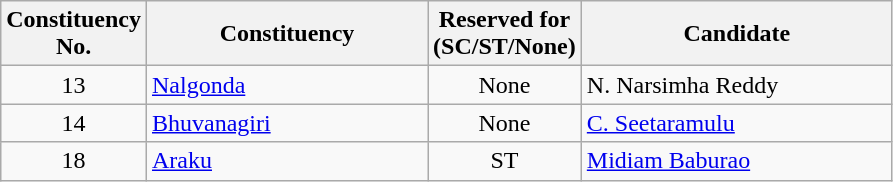<table class= "wikitable sortable">
<tr>
<th>Constituency <br> No.</th>
<th style="width:180px;">Constituency</th>
<th>Reserved for <br> (SC/ST/None)</th>
<th style="width:200px;">Candidate </th>
</tr>
<tr>
<td style="text-align:center;">13</td>
<td><a href='#'>Nalgonda</a></td>
<td style="text-align:center;">None</td>
<td>N. Narsimha Reddy</td>
</tr>
<tr>
<td style="text-align:center;">14</td>
<td><a href='#'>Bhuvanagiri</a></td>
<td style="text-align:center;">None</td>
<td><a href='#'>C. Seetaramulu</a></td>
</tr>
<tr>
<td style="text-align:center;">18</td>
<td><a href='#'>Araku</a></td>
<td style="text-align:center;">ST</td>
<td><a href='#'>Midiam Baburao</a></td>
</tr>
</table>
